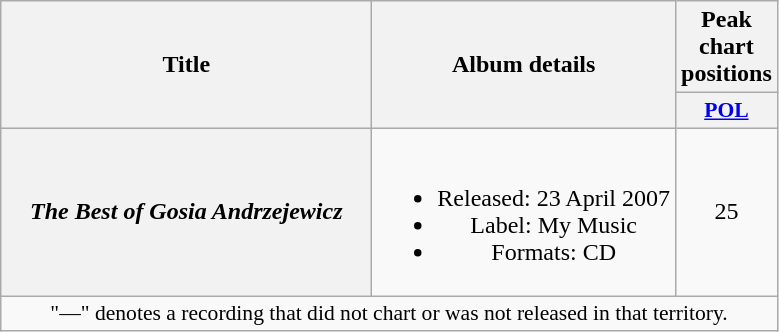<table class="wikitable plainrowheaders" style="text-align:center;">
<tr>
<th scope="col" rowspan="2" style="width:15em;">Title</th>
<th scope="col" rowspan="2">Album details</th>
<th scope="col" colspan="1">Peak chart positions</th>
</tr>
<tr>
<th scope="col" style="width:3em;font-size:90%;"><a href='#'>POL</a><br></th>
</tr>
<tr>
<th scope="row"><em>The Best of Gosia Andrzejewicz</em></th>
<td><br><ul><li>Released: 23 April 2007</li><li>Label: My Music</li><li>Formats: CD</li></ul></td>
<td>25</td>
</tr>
<tr>
<td colspan="20" style="font-size:90%">"—" denotes a recording that did not chart or was not released in that territory.</td>
</tr>
</table>
